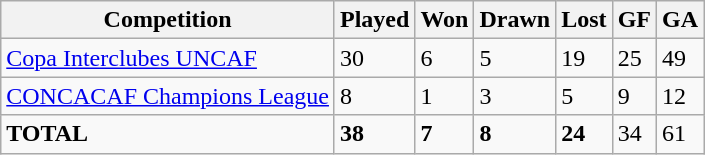<table class="wikitable" align="center">
<tr>
<th>Competition</th>
<th>Played</th>
<th>Won</th>
<th>Drawn</th>
<th>Lost</th>
<th>GF</th>
<th>GA</th>
</tr>
<tr>
<td><a href='#'>Copa Interclubes UNCAF</a></td>
<td>30</td>
<td>6</td>
<td>5</td>
<td>19</td>
<td>25</td>
<td>49</td>
</tr>
<tr>
<td><a href='#'>CONCACAF Champions League</a></td>
<td>8</td>
<td>1</td>
<td>3</td>
<td>5</td>
<td>9</td>
<td>12</td>
</tr>
<tr>
<td><strong>TOTAL</strong></td>
<td><strong>38</strong></td>
<td><strong>7</strong></td>
<td><strong>8</strong></td>
<td><strong>24<em></td>
<td></strong>34<strong></td>
<td></strong>61<strong></td>
</tr>
</table>
